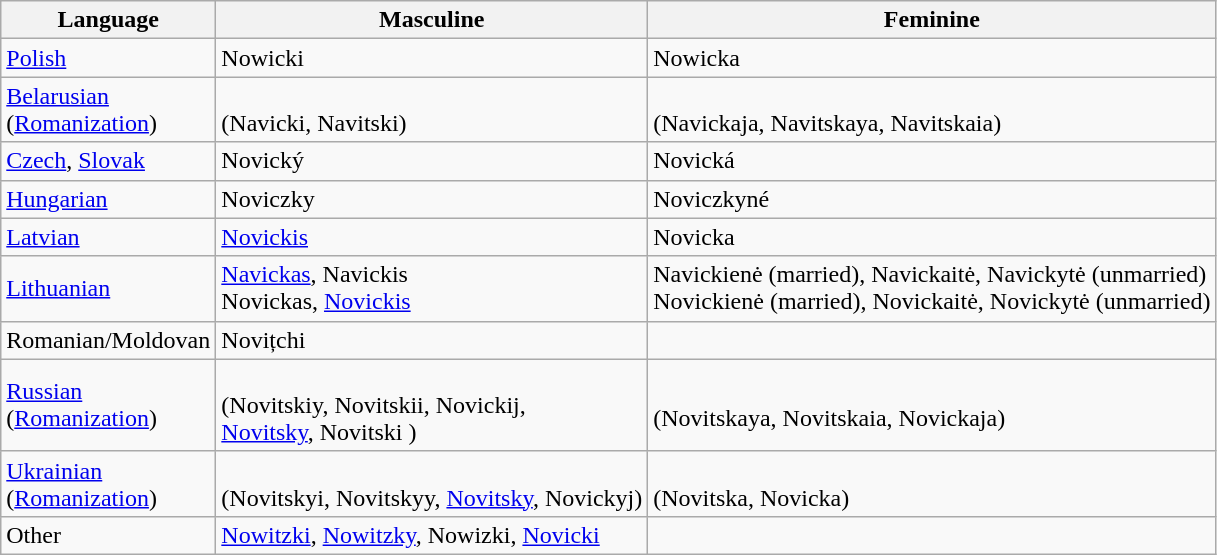<table class="wikitable">
<tr>
<th>Language</th>
<th>Masculine</th>
<th>Feminine</th>
</tr>
<tr>
<td><a href='#'>Polish</a></td>
<td>Nowicki</td>
<td>Nowicka</td>
</tr>
<tr>
<td><a href='#'>Belarusian</a> <br>(<a href='#'>Romanization</a>)</td>
<td><br>(Navicki, Navitski)</td>
<td><br> (Navickaja, Navitskaya, Navitskaia)</td>
</tr>
<tr>
<td><a href='#'>Czech</a>, <a href='#'>Slovak</a></td>
<td>Novický</td>
<td>Novická</td>
</tr>
<tr>
<td><a href='#'>Hungarian</a></td>
<td>Noviczky</td>
<td>Noviczkyné</td>
</tr>
<tr>
<td><a href='#'>Latvian</a></td>
<td><a href='#'>Novickis</a></td>
<td>Novicka</td>
</tr>
<tr>
<td><a href='#'>Lithuanian</a></td>
<td><a href='#'>Navickas</a>, Navickis <br> Novickas, <a href='#'>Novickis</a></td>
<td>Navickienė (married), Navickaitė, Navickytė (unmarried) <br> Novickienė (married), Novickaitė, Novickytė (unmarried)</td>
</tr>
<tr>
<td>Romanian/Moldovan</td>
<td>Novițchi</td>
<td></td>
</tr>
<tr>
<td><a href='#'>Russian</a> <br>(<a href='#'>Romanization</a>)</td>
<td><br> (Novitskiy, Novitskii, Novickij,<br> <a href='#'>Novitsky</a>, Novitski )</td>
<td><br> (Novitskaya, Novitskaia, Novickaja)</td>
</tr>
<tr>
<td><a href='#'>Ukrainian</a> <br>(<a href='#'>Romanization</a>)</td>
<td><br> (Novitskyi, Novitskyy, <a href='#'>Novitsky</a>, Novickyj)</td>
<td><br> (Novitska, Novicka)</td>
</tr>
<tr>
<td>Other</td>
<td><a href='#'>Nowitzki</a>, <a href='#'>Nowitzky</a>, Nowizki, <a href='#'>Novicki</a></td>
<td></td>
</tr>
</table>
